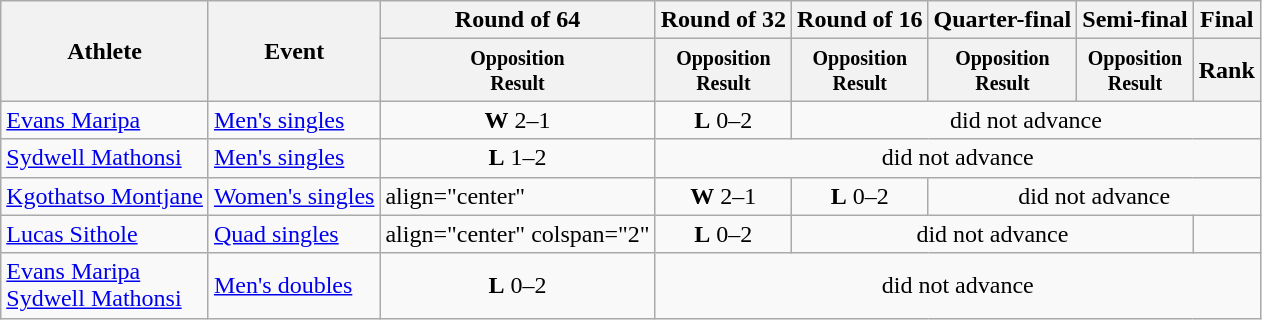<table class=wikitable>
<tr>
<th rowspan="2">Athlete</th>
<th rowspan="2">Event</th>
<th>Round of 64</th>
<th>Round of 32</th>
<th>Round of 16</th>
<th>Quarter-final</th>
<th>Semi-final</th>
<th colspan="2">Final</th>
</tr>
<tr>
<th style="line-height:1em"><small>Opposition<br>Result</small></th>
<th style="line-height:1em"><small>Opposition<br>Result</small></th>
<th style="line-height:1em"><small>Opposition<br>Result</small></th>
<th style="line-height:1em"><small>Opposition<br>Result</small></th>
<th style="line-height:1em"><small>Opposition<br>Result</small></th>
<th>Rank</th>
</tr>
<tr>
<td><a href='#'>Evans Maripa</a></td>
<td><a href='#'>Men's singles</a></td>
<td style="text-align:center;"> <strong>W</strong> 2–1</td>
<td style="text-align:center;"> <strong>L</strong> 0–2</td>
<td style="text-align:center;" colspan="4">did not advance</td>
</tr>
<tr>
<td><a href='#'>Sydwell Mathonsi</a></td>
<td><a href='#'>Men's singles</a></td>
<td style="text-align:center;"> <strong>L</strong> 1–2</td>
<td style="text-align:center;" colspan="5">did not advance</td>
</tr>
<tr>
<td><a href='#'>Kgothatso Montjane</a></td>
<td><a href='#'>Women's singles</a></td>
<td>align="center" </td>
<td style="text-align:center;"> <strong>W</strong> 2–1</td>
<td style="text-align:center;"> <strong>L</strong> 0–2</td>
<td style="text-align:center;" colspan="3">did not advance</td>
</tr>
<tr>
<td><a href='#'>Lucas Sithole</a></td>
<td><a href='#'>Quad singles</a></td>
<td>align="center" colspan="2" </td>
<td style="text-align:center;"> <strong>L</strong> 0–2</td>
<td style="text-align:center;" colspan="3">did not advance</td>
</tr>
<tr>
<td><a href='#'>Evans Maripa</a><br><a href='#'>Sydwell Mathonsi</a></td>
<td><a href='#'>Men's doubles</a></td>
<td style="text-align:center;"> <strong>L</strong> 0–2</td>
<td style="text-align:center;" colspan="5">did not advance</td>
</tr>
</table>
